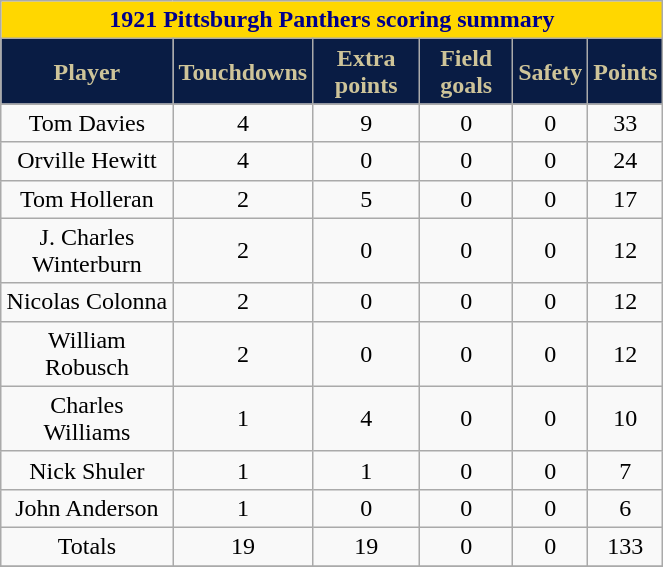<table class="wikitable" width="35%">
<tr>
<th colspan="10" style="background:gold; color:darkblue; text-align: center;"><strong>1921 Pittsburgh Panthers scoring summary</strong></th>
</tr>
<tr align="center"  style="background:#091C44;color:#CEC499;">
<td><strong>Player</strong></td>
<td><strong>Touchdowns</strong></td>
<td><strong>Extra points</strong></td>
<td><strong>Field goals</strong></td>
<td><strong>Safety</strong></td>
<td><strong>Points</strong></td>
</tr>
<tr align="center" bgcolor="">
<td>Tom Davies</td>
<td>4</td>
<td>9</td>
<td>0</td>
<td>0</td>
<td>33</td>
</tr>
<tr align="center" bgcolor="">
<td>Orville Hewitt</td>
<td>4</td>
<td>0</td>
<td>0</td>
<td>0</td>
<td>24</td>
</tr>
<tr align="center" bgcolor="">
<td>Tom Holleran</td>
<td>2</td>
<td>5</td>
<td>0</td>
<td>0</td>
<td>17</td>
</tr>
<tr align="center" bgcolor="">
<td>J. Charles Winterburn</td>
<td>2</td>
<td>0</td>
<td>0</td>
<td>0</td>
<td>12</td>
</tr>
<tr align="center" bgcolor="">
<td>Nicolas Colonna</td>
<td>2</td>
<td>0</td>
<td>0</td>
<td>0</td>
<td>12</td>
</tr>
<tr align="center" bgcolor="">
<td>William Robusch</td>
<td>2</td>
<td>0</td>
<td>0</td>
<td>0</td>
<td>12</td>
</tr>
<tr align="center" bgcolor="">
<td>Charles Williams</td>
<td>1</td>
<td>4</td>
<td>0</td>
<td>0</td>
<td>10</td>
</tr>
<tr align="center" bgcolor="">
<td>Nick Shuler</td>
<td>1</td>
<td>1</td>
<td>0</td>
<td>0</td>
<td>7</td>
</tr>
<tr align="center" bgcolor="">
<td>John Anderson</td>
<td>1</td>
<td>0</td>
<td>0</td>
<td>0</td>
<td>6</td>
</tr>
<tr align="center" bgcolor="">
<td>Totals</td>
<td>19</td>
<td>19</td>
<td>0</td>
<td>0</td>
<td>133</td>
</tr>
<tr align="center" bgcolor="">
</tr>
</table>
